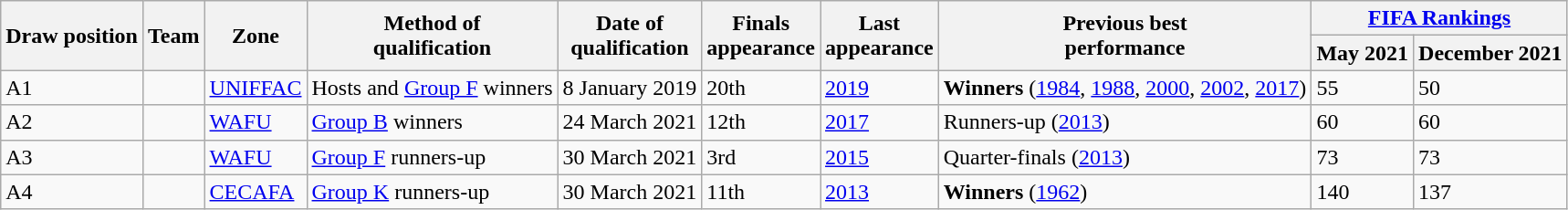<table class="wikitable sortable">
<tr>
<th rowspan=2>Draw position</th>
<th rowspan=2>Team</th>
<th rowspan=2>Zone</th>
<th rowspan=2>Method of<br>qualification</th>
<th rowspan=2>Date of<br>qualification</th>
<th rowspan=2>Finals<br>appearance</th>
<th rowspan=2>Last<br>appearance</th>
<th rowspan=2>Previous best<br>performance</th>
<th colspan=2><a href='#'>FIFA Rankings</a></th>
</tr>
<tr>
<th>May 2021</th>
<th>December 2021</th>
</tr>
<tr>
<td>A1</td>
<td style=white-space:nowrap></td>
<td><a href='#'>UNIFFAC</a></td>
<td data-sort-value="*">Hosts and <a href='#'>Group F</a> winners</td>
<td data-sort-value="3">8 January 2019</td>
<td>20th</td>
<td><a href='#'>2019</a></td>
<td data-sort-value="1.1"><strong>Winners</strong> (<a href='#'>1984</a>, <a href='#'>1988</a>, <a href='#'>2000</a>, <a href='#'>2002</a>, <a href='#'>2017</a>)</td>
<td>55</td>
<td>50</td>
</tr>
<tr>
<td>A2</td>
<td style=white-space:nowrap></td>
<td><a href='#'>WAFU</a></td>
<td data-sort-value="G2"><a href='#'>Group B</a> winners</td>
<td data-sort-value="21">24 March 2021</td>
<td>12th</td>
<td><a href='#'>2017</a></td>
<td data-sort-value="1.2">Runners-up (<a href='#'>2013</a>)</td>
<td>60</td>
<td>60</td>
</tr>
<tr>
<td>A3</td>
<td style=white-space:nowrap></td>
<td><a href='#'>WAFU</a></td>
<td data-sort-value="L1"><a href='#'>Group F</a> runners-up</td>
<td data-sort-value="7">30 March 2021</td>
<td>3rd</td>
<td><a href='#'>2015</a></td>
<td data-sort-value="2">Quarter-finals (<a href='#'>2013</a>)</td>
<td>73</td>
<td>73</td>
</tr>
<tr>
<td>A4</td>
<td style=white-space:nowrap></td>
<td><a href='#'>CECAFA</a></td>
<td data-sort-value="G1"><a href='#'>Group K</a> runners-up</td>
<td data-sort-value="20">30 March 2021</td>
<td>11th</td>
<td><a href='#'>2013</a></td>
<td data-sort-value="9"><strong>Winners</strong> (<a href='#'>1962</a>)</td>
<td>140</td>
<td>137</td>
</tr>
</table>
